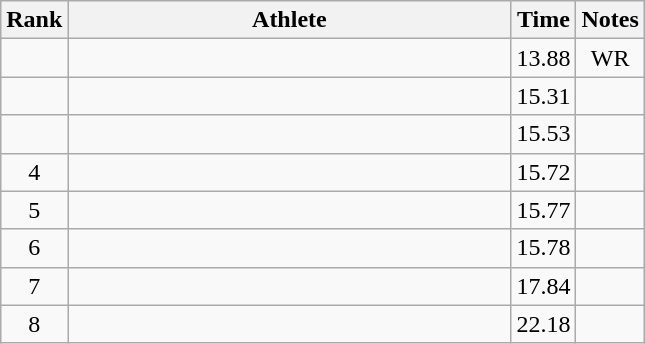<table class="wikitable" style="text-align:center">
<tr>
<th>Rank</th>
<th Style="width:18em">Athlete</th>
<th>Time</th>
<th>Notes</th>
</tr>
<tr>
<td></td>
<td style="text-align:left"></td>
<td>13.88</td>
<td>WR</td>
</tr>
<tr>
<td></td>
<td style="text-align:left"></td>
<td>15.31</td>
<td></td>
</tr>
<tr>
<td></td>
<td style="text-align:left"></td>
<td>15.53</td>
<td></td>
</tr>
<tr>
<td>4</td>
<td style="text-align:left"></td>
<td>15.72</td>
<td></td>
</tr>
<tr>
<td>5</td>
<td style="text-align:left"></td>
<td>15.77</td>
<td></td>
</tr>
<tr>
<td>6</td>
<td style="text-align:left"></td>
<td>15.78</td>
<td></td>
</tr>
<tr>
<td>7</td>
<td style="text-align:left"></td>
<td>17.84</td>
<td></td>
</tr>
<tr>
<td>8</td>
<td style="text-align:left"></td>
<td>22.18</td>
<td></td>
</tr>
</table>
